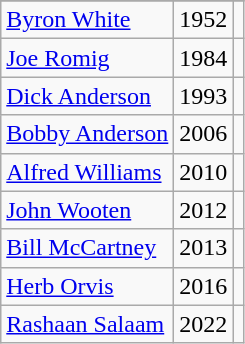<table class="wikitable">
<tr>
</tr>
<tr>
<td><a href='#'>Byron White</a></td>
<td>1952</td>
<td></td>
</tr>
<tr>
<td><a href='#'>Joe Romig</a></td>
<td>1984</td>
<td></td>
</tr>
<tr>
<td><a href='#'>Dick Anderson</a></td>
<td>1993</td>
<td></td>
</tr>
<tr>
<td><a href='#'>Bobby Anderson</a></td>
<td>2006</td>
<td></td>
</tr>
<tr>
<td><a href='#'>Alfred Williams</a></td>
<td>2010</td>
<td></td>
</tr>
<tr>
<td><a href='#'>John Wooten</a></td>
<td>2012</td>
<td></td>
</tr>
<tr>
<td><a href='#'>Bill McCartney</a></td>
<td>2013</td>
<td></td>
</tr>
<tr>
<td><a href='#'>Herb Orvis</a></td>
<td>2016</td>
<td></td>
</tr>
<tr>
<td><a href='#'>Rashaan Salaam</a></td>
<td>2022</td>
<td></td>
</tr>
</table>
